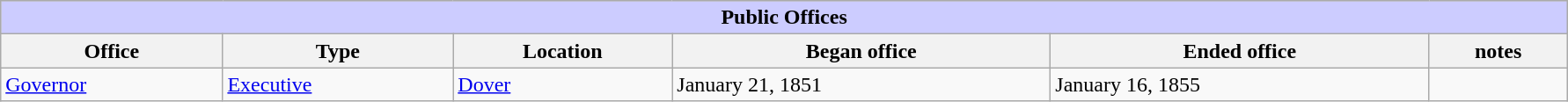<table class=wikitable style="width: 94%" style="text-align: center;" align="center">
<tr bgcolor=#cccccc>
<th colspan=7 style="background: #ccccff;">Public Offices</th>
</tr>
<tr>
<th><strong>Office</strong></th>
<th><strong>Type</strong></th>
<th><strong>Location</strong></th>
<th><strong>Began office</strong></th>
<th><strong>Ended office</strong></th>
<th><strong>notes</strong></th>
</tr>
<tr>
<td><a href='#'>Governor</a></td>
<td><a href='#'>Executive</a></td>
<td><a href='#'>Dover</a></td>
<td>January 21, 1851</td>
<td>January 16, 1855</td>
<td></td>
</tr>
</table>
